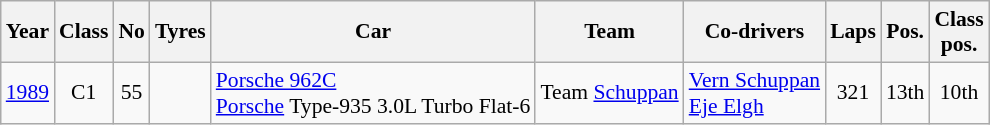<table class="wikitable" style="text-align:center; font-size:90%">
<tr>
<th>Year</th>
<th>Class</th>
<th>No</th>
<th>Tyres</th>
<th>Car</th>
<th>Team</th>
<th>Co-drivers</th>
<th>Laps</th>
<th>Pos.</th>
<th>Class<br>pos.</th>
</tr>
<tr>
<td><a href='#'>1989</a></td>
<td>C1</td>
<td>55</td>
<td></td>
<td align="left"nowrap><a href='#'>Porsche 962C</a><br><a href='#'>Porsche</a> Type-935 3.0L Turbo Flat-6</td>
<td align="left"nowrap> Team <a href='#'>Schuppan</a></td>
<td align="left"nowrap> <a href='#'>Vern Schuppan</a><br> <a href='#'>Eje Elgh</a></td>
<td>321</td>
<td>13th</td>
<td>10th</td>
</tr>
</table>
